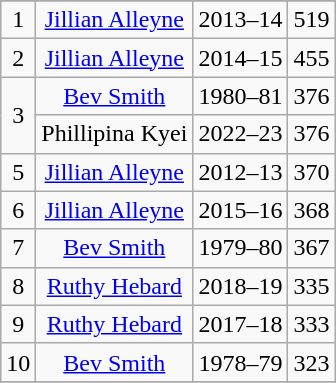<table class="wikitable">
<tr>
</tr>
<tr align=center>
<td>1</td>
<td><a href='#'>Jillian Alleyne</a></td>
<td>2013–14</td>
<td>519</td>
</tr>
<tr align=center>
<td>2</td>
<td><a href='#'>Jillian Alleyne</a></td>
<td>2014–15</td>
<td>455</td>
</tr>
<tr align=center>
<td rowspan=2>3</td>
<td><a href='#'>Bev Smith</a></td>
<td>1980–81</td>
<td>376</td>
</tr>
<tr align=center>
<td>Phillipina Kyei</td>
<td>2022–23</td>
<td>376</td>
</tr>
<tr align=center>
<td>5</td>
<td><a href='#'>Jillian Alleyne</a></td>
<td>2012–13</td>
<td>370</td>
</tr>
<tr align=center>
<td>6</td>
<td><a href='#'>Jillian Alleyne</a></td>
<td>2015–16</td>
<td>368</td>
</tr>
<tr align=center>
<td>7</td>
<td><a href='#'>Bev Smith</a></td>
<td>1979–80</td>
<td>367</td>
</tr>
<tr align=center>
<td>8</td>
<td><a href='#'>Ruthy Hebard</a></td>
<td>2018–19</td>
<td>335</td>
</tr>
<tr align=center>
<td>9</td>
<td><a href='#'>Ruthy Hebard</a></td>
<td>2017–18</td>
<td>333</td>
</tr>
<tr align=center>
<td>10</td>
<td><a href='#'>Bev Smith</a></td>
<td>1978–79</td>
<td>323</td>
</tr>
<tr align=center>
</tr>
</table>
